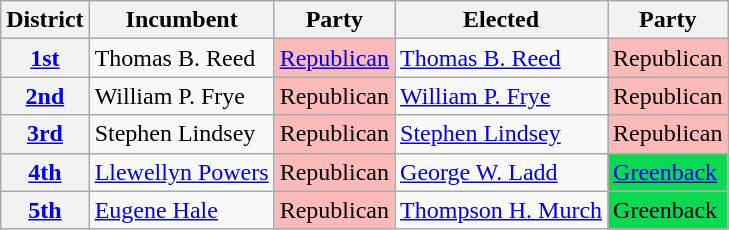<table class="wikitable">
<tr>
<th>District</th>
<th>Incumbent</th>
<th>Party</th>
<th>Elected</th>
<th>Party</th>
</tr>
<tr>
<th><a href='#'>1st</a></th>
<td>Thomas B. Reed</td>
<td style="background:#FEB9B9;"><a href='#'>Republican</a></td>
<td><a href='#'>Thomas B. Reed</a></td>
<td style="background:#FEB9B9;">Republican</td>
</tr>
<tr>
<th><a href='#'>2nd</a></th>
<td>William P. Frye</td>
<td style="background:#FEB9B9;">Republican</td>
<td><a href='#'>William P. Frye</a></td>
<td style="background:#FEB9B9;">Republican</td>
</tr>
<tr>
<th><a href='#'>3rd</a></th>
<td>Stephen Lindsey</td>
<td style="background:#FEB9B9;">Republican</td>
<td><a href='#'>Stephen Lindsey</a></td>
<td style="background:#FEB9B9;">Republican</td>
</tr>
<tr>
<th><a href='#'>4th</a></th>
<td><a href='#'>Llewellyn Powers</a></td>
<td style="background:#FEB9B9;">Republican</td>
<td><a href='#'>George W. Ladd</a></td>
<td style="background:#0BDA51;"><a href='#'>Greenback</a></td>
</tr>
<tr>
<th><a href='#'>5th</a></th>
<td><a href='#'>Eugene Hale</a></td>
<td style="background:#FEB9B9;">Republican</td>
<td><a href='#'>Thompson H. Murch</a></td>
<td style="background:#0BDA51;">Greenback</td>
</tr>
</table>
